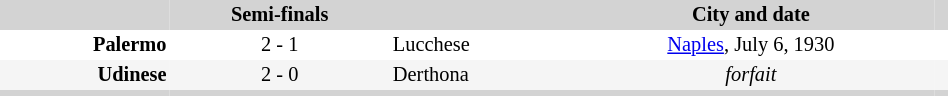<table align=center style="font-size: 85%; border-collapse:collapse" border=0 cellspacing=0 cellpadding=2 width=50%>
<tr bgcolor="D3D3D3">
<th align=right></th>
<th>Semi-finals</th>
<th align=left></th>
<th>City and date</th>
<th></th>
</tr>
<tr bgcolor=#FFFFFF>
<td align=right><strong>Palermo</strong></td>
<td align=center>2 - 1</td>
<td>Lucchese</td>
<td align=center><a href='#'>Naples</a>, July 6, 1930</td>
<td></td>
</tr>
<tr bgcolor=#F5F5F5>
<td align=right><strong>Udinese</strong></td>
<td align=center>2 - 0</td>
<td>Derthona</td>
<td align=center><em> forfait</em></td>
<td></td>
</tr>
<tr bgcolor="D3D3D3">
<td></td>
<td></td>
<td></td>
<td></td>
<td></td>
</tr>
</table>
